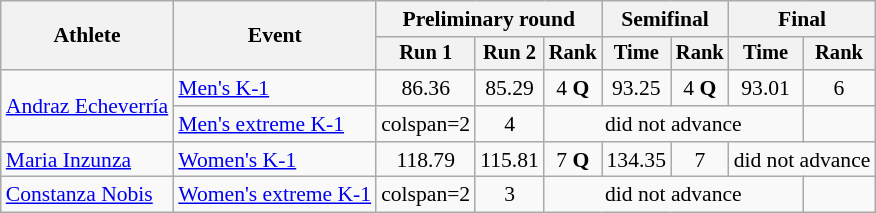<table class=wikitable style=font-size:90%;text-align:center>
<tr>
<th rowspan=2>Athlete</th>
<th rowspan=2>Event</th>
<th colspan=3>Preliminary round</th>
<th colspan=2>Semifinal</th>
<th colspan=2>Final</th>
</tr>
<tr style=font-size:95%>
<th>Run 1</th>
<th>Run 2</th>
<th>Rank</th>
<th>Time</th>
<th>Rank</th>
<th>Time</th>
<th>Rank</th>
</tr>
<tr>
<td align=left rowspan=2><a href='#'>Andraz Echeverría</a></td>
<td align=left><a href='#'>Men's K-1</a></td>
<td>86.36</td>
<td>85.29</td>
<td>4 <strong>Q</strong></td>
<td>93.25</td>
<td>4 <strong>Q</strong></td>
<td>93.01</td>
<td>6</td>
</tr>
<tr>
<td align=left><a href='#'>Men's extreme K-1</a></td>
<td>colspan=2 </td>
<td>4</td>
<td colspan=4>did not advance</td>
</tr>
<tr>
<td align=left><a href='#'>Maria Inzunza</a></td>
<td align=left><a href='#'>Women's K-1</a></td>
<td>118.79</td>
<td>115.81</td>
<td>7 <strong>Q</strong></td>
<td>134.35</td>
<td>7</td>
<td colspan=2>did not advance</td>
</tr>
<tr>
<td align=left><a href='#'>Constanza Nobis</a></td>
<td align=left><a href='#'>Women's extreme K-1</a></td>
<td>colspan=2 </td>
<td>3</td>
<td colspan=4>did not advance</td>
</tr>
</table>
